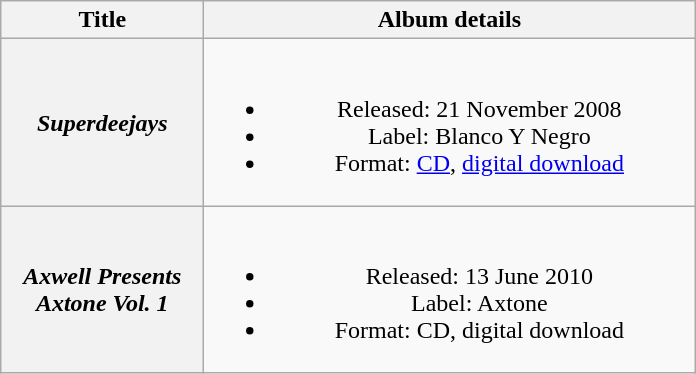<table class="wikitable plainrowheaders" style="text-align:center;">
<tr>
<th scope="col" style="width:8em;">Title</th>
<th scope="col" style="width:20em;">Album details</th>
</tr>
<tr>
<th scope="row"><em>Superdeejays</em></th>
<td><br><ul><li>Released: 21 November 2008</li><li>Label: Blanco Y Negro</li><li>Format: <a href='#'>CD</a>, <a href='#'>digital download</a></li></ul></td>
</tr>
<tr>
<th scope="row"><em>Axwell Presents Axtone Vol. 1</em></th>
<td><br><ul><li>Released: 13 June 2010</li><li>Label: Axtone</li><li>Format: CD, digital download</li></ul></td>
</tr>
</table>
